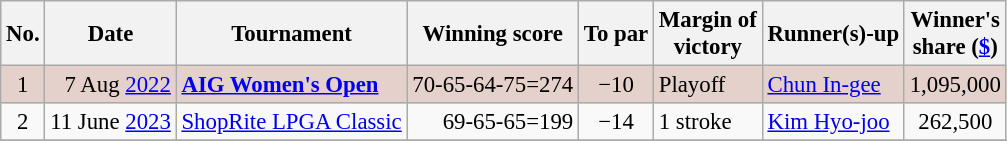<table class="wikitable" style="font-size:95%;">
<tr>
<th>No.</th>
<th>Date</th>
<th>Tournament</th>
<th>Winning score</th>
<th>To par</th>
<th>Margin of<br>victory</th>
<th>Runner(s)-up</th>
<th>Winner's<br>share (<a href='#'>$</a>)</th>
</tr>
<tr style="background:#e5d1cb;">
<td align=center>1</td>
<td align=right>7 Aug <a href='#'>2022</a></td>
<td><strong><a href='#'>AIG Women's Open</a></strong></td>
<td align=right>70-65-64-75=274</td>
<td align=center>−10</td>
<td>Playoff</td>
<td> <a href='#'>Chun In-gee</a></td>
<td align=center>1,095,000</td>
</tr>
<tr>
<td align=center>2</td>
<td align=right>11 June <a href='#'>2023</a></td>
<td><a href='#'>ShopRite LPGA Classic</a></td>
<td align=right>69-65-65=199 </td>
<td align=center>−14</td>
<td>1 stroke</td>
<td> <a href='#'>Kim Hyo-joo</a></td>
<td align=center>262,500</td>
</tr>
<tr>
</tr>
</table>
